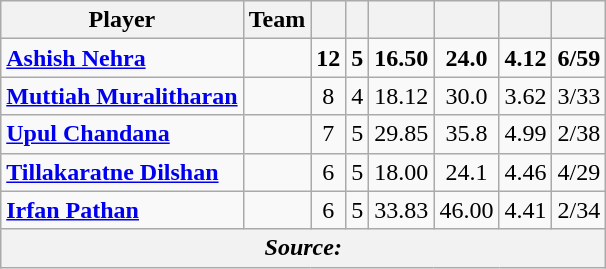<table class="wikitable sortable" style="text-align:center">
<tr>
<th class="unsortable">Player</th>
<th>Team</th>
<th></th>
<th></th>
<th></th>
<th></th>
<th></th>
<th></th>
</tr>
<tr>
<td style="text-align:left"><strong><a href='#'>Ashish Nehra</a></strong></td>
<td style="text-align:left"><strong></strong></td>
<td><strong>12</strong></td>
<td><strong>5</strong></td>
<td><strong>16.50</strong></td>
<td><strong>24.0</strong></td>
<td><strong>4.12</strong></td>
<td><strong>6/59</strong></td>
</tr>
<tr>
<td style="text-align:left"><strong><a href='#'>Muttiah Muralitharan</a></strong></td>
<td style="text-align:left"><strong></strong></td>
<td>8</td>
<td>4</td>
<td>18.12</td>
<td>30.0</td>
<td>3.62</td>
<td>3/33</td>
</tr>
<tr>
<td style="text-align:left"><strong><a href='#'>Upul Chandana</a></strong></td>
<td style="text-align:left"><strong></strong></td>
<td>7</td>
<td>5</td>
<td>29.85</td>
<td>35.8</td>
<td>4.99</td>
<td>2/38</td>
</tr>
<tr>
<td style="text-align:left"><strong><a href='#'>Tillakaratne Dilshan</a></strong></td>
<td style="text-align:left"><strong></strong></td>
<td>6</td>
<td>5</td>
<td>18.00</td>
<td>24.1</td>
<td>4.46</td>
<td>4/29</td>
</tr>
<tr>
<td style="text-align:left"><strong><a href='#'>Irfan Pathan</a></strong></td>
<td style="text-align:left"><strong></strong></td>
<td>6</td>
<td>5</td>
<td>33.83</td>
<td>46.00</td>
<td>4.41</td>
<td>2/34</td>
</tr>
<tr>
<th colspan=9><em>Source:</em></th>
</tr>
</table>
